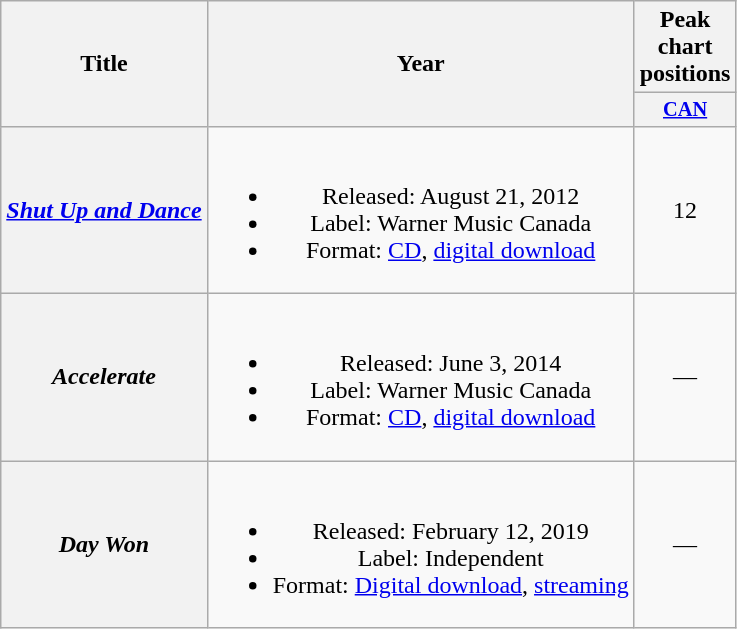<table class="wikitable plainrowheaders" style="text-align:center;">
<tr>
<th scope="col" rowspan="2">Title</th>
<th scope="col" rowspan="2">Year</th>
<th scope="col">Peak chart positions</th>
</tr>
<tr>
<th scope="col" style="width:3em;font-size:85%;"><a href='#'>CAN</a><br></th>
</tr>
<tr>
<th scope="row"><strong><em><a href='#'>Shut Up and Dance</a></em></strong></th>
<td><br><ul><li>Released: August 21, 2012</li><li>Label: Warner Music Canada</li><li>Format: <a href='#'>CD</a>, <a href='#'>digital download</a></li></ul></td>
<td>12</td>
</tr>
<tr>
<th scope="row"><strong><em>Accelerate</em></strong></th>
<td><br><ul><li>Released: June 3, 2014</li><li>Label: Warner Music Canada</li><li>Format: <a href='#'>CD</a>, <a href='#'>digital download</a></li></ul></td>
<td>—</td>
</tr>
<tr>
<th scope="row"><strong><em>Day Won</em></strong></th>
<td><br><ul><li>Released: February 12, 2019</li><li>Label: Independent</li><li>Format: <a href='#'>Digital download</a>, <a href='#'>streaming</a></li></ul></td>
<td>—</td>
</tr>
</table>
